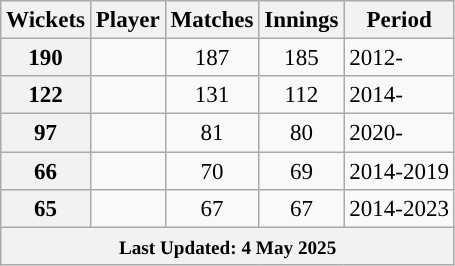<table class="wikitable sortable" style="text-align:left;font-size:96%;">
<tr>
<th>Wickets</th>
<th>Player</th>
<th>Matches</th>
<th>Innings</th>
<th>Period</th>
</tr>
<tr>
<th scope=row style=text-align:center;>190</th>
<td></td>
<td align=center>187</td>
<td align=center>185</td>
<td>2012-</td>
</tr>
<tr>
<th scope=row style=text-align:center;>122</th>
<td></td>
<td align=center>131</td>
<td align=center>112</td>
<td>2014-</td>
</tr>
<tr>
<th scope=row style=text-align:center;>97</th>
<td></td>
<td align=center>81</td>
<td align=center>80</td>
<td>2020-</td>
</tr>
<tr>
<th scope=row style=text-align:center;>66</th>
<td></td>
<td align=center>70</td>
<td align=center>69</td>
<td>2014-2019</td>
</tr>
<tr>
<th scope=row style=text-align:center;>65</th>
<td></td>
<td align=center>67</td>
<td align=center>67</td>
<td>2014-2023</td>
</tr>
<tr class=sortbottom>
<th colspan=7><small>Last Updated: 4 May 2025</small></th>
</tr>
</table>
